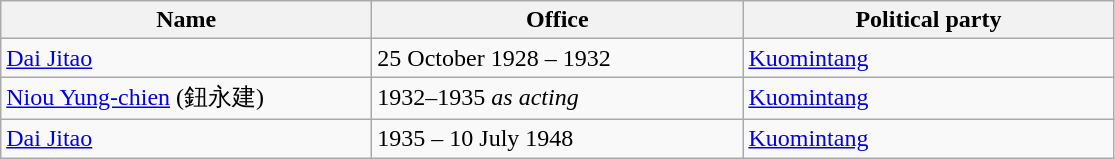<table class="wikitable">
<tr>
<th width="240">Name</th>
<th width="240">Office</th>
<th width="240">Political party</th>
</tr>
<tr>
<td><a href='#'>Dai Jitao</a></td>
<td>25 October 1928 – 1932</td>
<td><a href='#'>Kuomintang</a></td>
</tr>
<tr>
<td><a href='#'>Niou Yung-chien</a> (鈕永建)</td>
<td>1932–1935 <em>as acting</em></td>
<td><a href='#'>Kuomintang</a></td>
</tr>
<tr>
<td><a href='#'>Dai Jitao</a></td>
<td>1935 – 10 July 1948</td>
<td><a href='#'>Kuomintang</a></td>
</tr>
</table>
